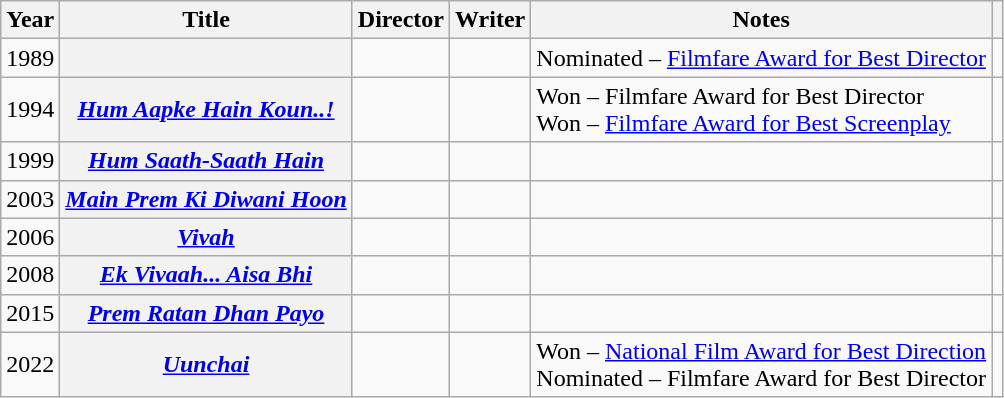<table class="wikitable plainrowheaders sortable" style="text-align:left;">
<tr>
<th>Year</th>
<th>Title</th>
<th scope="col" class="unsortable">Director</th>
<th scope="col" class="unsortable">Writer</th>
<th scope="col" class="unsortable">Notes</th>
<th scope="col" class="unsortable"></th>
</tr>
<tr>
<td>1989</td>
<th scope="row"></th>
<td></td>
<td></td>
<td>Nominated – <a href='#'>Filmfare Award for Best Director</a></td>
<td></td>
</tr>
<tr>
<td>1994</td>
<th scope="row"><em><a href='#'>Hum Aapke Hain Koun..!</a></em></th>
<td></td>
<td></td>
<td>Won – Filmfare Award for Best Director<br>Won – <a href='#'>Filmfare Award for Best Screenplay</a></td>
<td></td>
</tr>
<tr>
<td>1999</td>
<th scope="row"><em><a href='#'>Hum Saath-Saath Hain</a></em></th>
<td></td>
<td></td>
<td></td>
<td></td>
</tr>
<tr>
<td>2003</td>
<th scope="row"><em><a href='#'>Main Prem Ki Diwani Hoon</a></em></th>
<td></td>
<td></td>
<td></td>
<td></td>
</tr>
<tr>
<td>2006</td>
<th scope="row"><em><a href='#'>Vivah</a></em></th>
<td></td>
<td></td>
<td></td>
<td></td>
</tr>
<tr>
<td>2008</td>
<th scope="row"><em><a href='#'>Ek Vivaah... Aisa Bhi</a></em></th>
<td></td>
<td></td>
<td></td>
<td></td>
</tr>
<tr>
<td>2015</td>
<th scope="row"><em><a href='#'>Prem Ratan Dhan Payo</a></em></th>
<td></td>
<td></td>
<td></td>
<td></td>
</tr>
<tr>
<td>2022</td>
<th scope="row"><em><a href='#'>Uunchai</a></em></th>
<td></td>
<td></td>
<td>Won – <a href='#'>National Film Award for Best Direction</a><br>Nominated – Filmfare Award for Best Director</td>
<td></td>
</tr>
</table>
